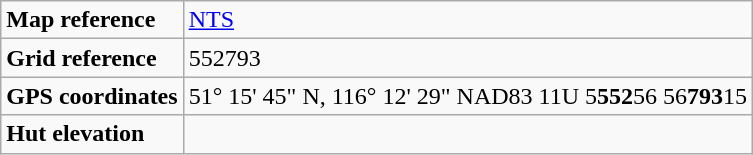<table class = "wikitable">
<tr>
<td><strong>Map reference</strong></td>
<td><a href='#'>NTS</a> </td>
</tr>
<tr>
<td><strong>Grid reference</strong></td>
<td>552793</td>
</tr>
<tr>
<td><strong>GPS coordinates</strong></td>
<td>51° 15' 45" N, 116° 12' 29" NAD83 11U 5<strong>552</strong>56 56<strong>793</strong>15</td>
</tr>
<tr>
<td><strong>Hut elevation</strong></td>
<td></td>
</tr>
</table>
